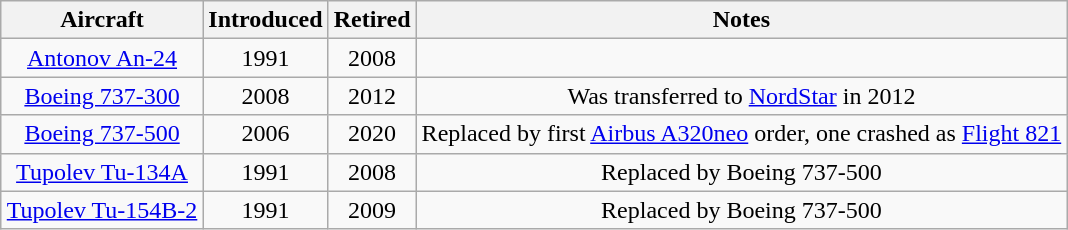<table class="wikitable" style="text-align:center; margin-left: auto; margin-right: auto; border: none;">
<tr>
<th>Aircraft</th>
<th>Introduced</th>
<th>Retired</th>
<th>Notes</th>
</tr>
<tr>
<td><a href='#'>Antonov An-24</a></td>
<td>1991</td>
<td>2008</td>
<td></td>
</tr>
<tr>
<td><a href='#'>Boeing 737-300</a></td>
<td>2008</td>
<td>2012</td>
<td>Was transferred to <a href='#'>NordStar</a> in 2012</td>
</tr>
<tr>
<td><a href='#'>Boeing 737-500</a></td>
<td>2006</td>
<td>2020</td>
<td>Replaced by first <a href='#'>Airbus A320neo</a> order, one crashed as <a href='#'>Flight 821</a></td>
</tr>
<tr>
<td><a href='#'>Tupolev Tu-134A</a></td>
<td>1991</td>
<td>2008</td>
<td>Replaced by Boeing 737-500</td>
</tr>
<tr>
<td><a href='#'>Tupolev Tu-154B-2</a></td>
<td>1991</td>
<td>2009</td>
<td>Replaced by Boeing 737-500</td>
</tr>
<tr>
</tr>
</table>
